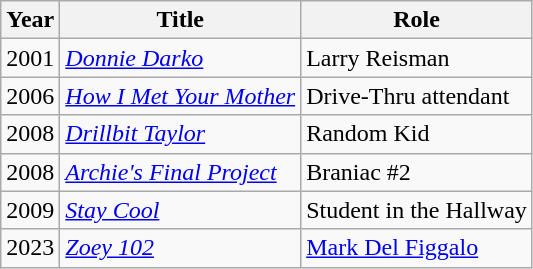<table class="wikitable">
<tr>
<th>Year</th>
<th>Title</th>
<th>Role</th>
</tr>
<tr>
<td>2001</td>
<td><em><a href='#'>Donnie Darko</a></em></td>
<td>Larry Reisman</td>
</tr>
<tr>
<td>2006</td>
<td><em><a href='#'>How I Met Your Mother</a></em></td>
<td>Drive-Thru attendant</td>
</tr>
<tr>
<td>2008</td>
<td><em><a href='#'>Drillbit Taylor</a></em></td>
<td>Random Kid</td>
</tr>
<tr>
<td>2008</td>
<td><em><a href='#'>Archie's Final Project</a></em></td>
<td>Braniac #2</td>
</tr>
<tr>
<td>2009</td>
<td><em><a href='#'>Stay Cool</a></em></td>
<td>Student in the Hallway</td>
</tr>
<tr>
<td>2023</td>
<td><em><a href='#'>Zoey 102</a></em></td>
<td><a href='#'>Mark Del Figgalo</a></td>
</tr>
</table>
